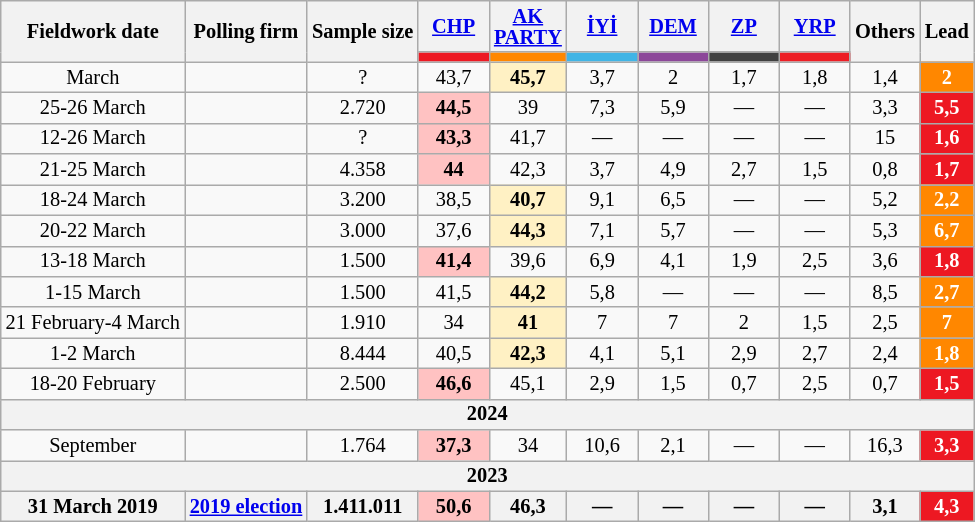<table class="wikitable mw-collapsible" style="text-align:center; font-size:85%; line-height:14px;">
<tr>
<th rowspan="2">Fieldwork date</th>
<th rowspan="2">Polling firm</th>
<th rowspan="2">Sample size</th>
<th style="width:3em;"><a href='#'>CHP</a></th>
<th style="width:3em;"><a href='#'>AK PARTY</a></th>
<th style="width:3em;"><a href='#'>İYİ</a></th>
<th style="width:3em;"><a href='#'>DEM</a></th>
<th style="width:3em;"><a href='#'>ZP</a></th>
<th style="width:3em;"><a href='#'>YRP</a></th>
<th rowspan="2">Others</th>
<th rowspan="2">Lead</th>
</tr>
<tr>
<th style="background:#ED1822;"></th>
<th style="background:#ff8700;"></th>
<th style="background:#40B4E5;"></th>
<th style="background:#8C4799;"></th>
<th style="background:#404040;"></th>
<th style="background:#ED1D24;"></th>
</tr>
<tr>
<td>March</td>
<td></td>
<td>?</td>
<td>43,7</td>
<td style="background:#FFF1C4"><strong>45,7</strong></td>
<td>3,7</td>
<td>2</td>
<td>1,7</td>
<td>1,8</td>
<td>1,4</td>
<th style="background:#ff8700; color:white;">2</th>
</tr>
<tr>
<td>25-26 March</td>
<td></td>
<td>2.720</td>
<td style="background:#FFC2C2"><strong>44,5</strong></td>
<td>39</td>
<td>7,3</td>
<td>5,9</td>
<td>—</td>
<td>—</td>
<td>3,3</td>
<th style="background:#ED1822; color:white;">5,5</th>
</tr>
<tr>
<td>12-26 March</td>
<td></td>
<td>?</td>
<td style="background:#FFC2C2"><strong>43,3</strong></td>
<td>41,7</td>
<td>—</td>
<td>—</td>
<td>—</td>
<td>—</td>
<td>15</td>
<th style="background:#ED1822; color:white;">1,6</th>
</tr>
<tr>
<td>21-25 March</td>
<td></td>
<td>4.358</td>
<td style="background:#FFC2C2"><strong>44</strong></td>
<td>42,3</td>
<td>3,7</td>
<td>4,9</td>
<td>2,7</td>
<td>1,5</td>
<td>0,8</td>
<th style="background:#ED1822; color:white;">1,7</th>
</tr>
<tr>
<td>18-24 March</td>
<td></td>
<td>3.200</td>
<td>38,5</td>
<td style="background:#FFF1C4"><strong>40,7</strong></td>
<td>9,1</td>
<td>6,5</td>
<td>—</td>
<td>—</td>
<td>5,2</td>
<th style="background:#ff8700; color:white;">2,2</th>
</tr>
<tr>
<td>20-22 March</td>
<td></td>
<td>3.000</td>
<td>37,6</td>
<td style="background:#FFF1C4"><strong>44,3</strong></td>
<td>7,1</td>
<td>5,7</td>
<td>—</td>
<td>—</td>
<td>5,3</td>
<th style="background:#ff8700; color:white;">6,7</th>
</tr>
<tr>
<td>13-18 March</td>
<td></td>
<td>1.500</td>
<td style="background:#FFC2C2"><strong>41,4</strong></td>
<td>39,6</td>
<td>6,9</td>
<td>4,1</td>
<td>1,9</td>
<td>2,5</td>
<td>3,6</td>
<th style="background:#ED1822; color:white;">1,8</th>
</tr>
<tr>
<td>1-15 March</td>
<td></td>
<td>1.500</td>
<td>41,5</td>
<td style="background:#FFF1C4"><strong>44,2</strong></td>
<td>5,8</td>
<td>—</td>
<td>—</td>
<td>—</td>
<td>8,5</td>
<th style="background:#ff8700; color:white;">2,7</th>
</tr>
<tr>
<td>21 February-4 March</td>
<td></td>
<td>1.910</td>
<td>34</td>
<td style="background:#FFF1C4"><strong>41</strong></td>
<td>7</td>
<td>7</td>
<td>2</td>
<td>1,5</td>
<td>2,5</td>
<th style="background:#ff8700; color:white;">7</th>
</tr>
<tr>
<td>1-2 March</td>
<td></td>
<td>8.444</td>
<td>40,5</td>
<td style="background:#FFF1C4"><strong>42,3</strong></td>
<td>4,1</td>
<td>5,1</td>
<td>2,9</td>
<td>2,7</td>
<td>2,4</td>
<th style="background:#ff8700; color:white;">1,8</th>
</tr>
<tr>
<td>18-20 February</td>
<td></td>
<td>2.500</td>
<td style="background:#FFC2C2"><strong>46,6</strong></td>
<td>45,1</td>
<td>2,9</td>
<td>1,5</td>
<td>0,7</td>
<td>2,5</td>
<td>0,7</td>
<th style="background:#ED1822; color:white;">1,5</th>
</tr>
<tr>
<th colspan="11">2024</th>
</tr>
<tr>
<td>September</td>
<td></td>
<td>1.764</td>
<td style="background:#FFC2C2"><strong>37,3</strong></td>
<td>34</td>
<td>10,6</td>
<td>2,1</td>
<td>—</td>
<td>—</td>
<td>16,3</td>
<th style="background:#ED1822; color:white;">3,3</th>
</tr>
<tr>
<th colspan="11">2023</th>
</tr>
<tr>
<th>31 March 2019</th>
<th><a href='#'>2019 election</a></th>
<th>1.411.011</th>
<th style="background:#FFC2C2"><strong>50,6</strong></th>
<th>46,3</th>
<th>—</th>
<th>—</th>
<th>—</th>
<th>—</th>
<th>3,1</th>
<th style="background:#ED1822; color:white;">4,3</th>
</tr>
</table>
